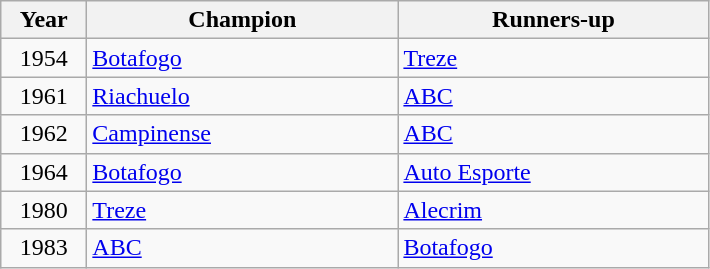<table class="wikitable">
<tr>
<th width=50>Year</th>
<th width=200>Champion</th>
<th width=200>Runners-up</th>
</tr>
<tr>
<td align=center>1954</td>
<td> <a href='#'>Botafogo</a></td>
<td> <a href='#'>Treze</a></td>
</tr>
<tr>
<td align=center>1961</td>
<td> <a href='#'>Riachuelo</a></td>
<td> <a href='#'>ABC</a></td>
</tr>
<tr>
<td align=center>1962</td>
<td> <a href='#'>Campinense</a></td>
<td> <a href='#'>ABC</a></td>
</tr>
<tr>
<td align=center>1964</td>
<td> <a href='#'>Botafogo</a></td>
<td> <a href='#'>Auto Esporte</a></td>
</tr>
<tr>
<td align=center>1980</td>
<td> <a href='#'>Treze</a></td>
<td> <a href='#'>Alecrim</a></td>
</tr>
<tr>
<td align=center>1983</td>
<td> <a href='#'>ABC</a></td>
<td> <a href='#'>Botafogo</a></td>
</tr>
</table>
